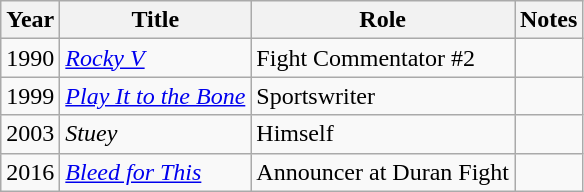<table class="wikitable">
<tr>
<th>Year</th>
<th>Title</th>
<th>Role</th>
<th>Notes</th>
</tr>
<tr>
<td>1990</td>
<td><em><a href='#'>Rocky V</a></em></td>
<td>Fight Commentator #2</td>
<td></td>
</tr>
<tr>
<td>1999</td>
<td><em><a href='#'>Play It to the Bone</a></em></td>
<td>Sportswriter</td>
<td></td>
</tr>
<tr>
<td>2003</td>
<td><em>Stuey</em></td>
<td>Himself</td>
<td></td>
</tr>
<tr>
<td>2016</td>
<td><em><a href='#'>Bleed for This</a></em></td>
<td>Announcer at Duran Fight</td>
<td></td>
</tr>
</table>
